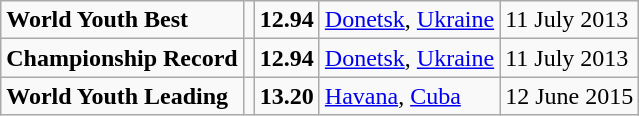<table class="wikitable">
<tr>
<td><strong>World Youth Best</strong></td>
<td></td>
<td><strong>12.94</strong></td>
<td><a href='#'>Donetsk</a>, <a href='#'>Ukraine</a></td>
<td>11 July 2013</td>
</tr>
<tr>
<td><strong>Championship Record</strong></td>
<td></td>
<td><strong>12.94</strong></td>
<td><a href='#'>Donetsk</a>, <a href='#'>Ukraine</a></td>
<td>11 July 2013</td>
</tr>
<tr>
<td><strong>World Youth Leading</strong></td>
<td></td>
<td><strong>13.20</strong></td>
<td><a href='#'>Havana</a>, <a href='#'>Cuba</a></td>
<td>12 June 2015</td>
</tr>
</table>
